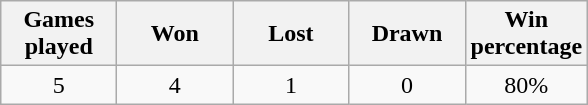<table class="wikitable" style="text-align:center">
<tr>
<th width="70">Games played</th>
<th width="70">Won</th>
<th width="70">Lost</th>
<th width="70">Drawn</th>
<th width="70">Win percentage</th>
</tr>
<tr>
<td>5</td>
<td>4</td>
<td>1</td>
<td>0</td>
<td>80%</td>
</tr>
</table>
